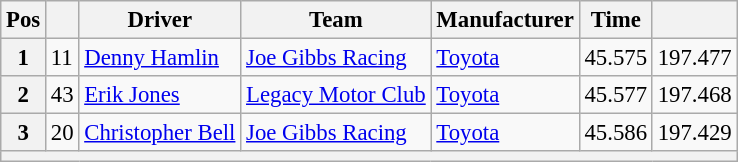<table class="wikitable" style="font-size:95%">
<tr>
<th>Pos</th>
<th></th>
<th>Driver</th>
<th>Team</th>
<th>Manufacturer</th>
<th>Time</th>
<th></th>
</tr>
<tr>
<th>1</th>
<td>11</td>
<td><a href='#'>Denny Hamlin</a></td>
<td><a href='#'>Joe Gibbs Racing</a></td>
<td><a href='#'>Toyota</a></td>
<td>45.575</td>
<td>197.477</td>
</tr>
<tr>
<th>2</th>
<td>43</td>
<td><a href='#'>Erik Jones</a></td>
<td><a href='#'>Legacy Motor Club</a></td>
<td><a href='#'>Toyota</a></td>
<td>45.577</td>
<td>197.468</td>
</tr>
<tr>
<th>3</th>
<td>20</td>
<td><a href='#'>Christopher Bell</a></td>
<td><a href='#'>Joe Gibbs Racing</a></td>
<td><a href='#'>Toyota</a></td>
<td>45.586</td>
<td>197.429</td>
</tr>
<tr>
<th colspan="7"></th>
</tr>
</table>
